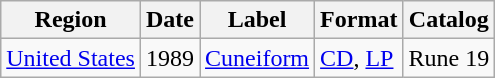<table class="wikitable">
<tr>
<th>Region</th>
<th>Date</th>
<th>Label</th>
<th>Format</th>
<th>Catalog</th>
</tr>
<tr>
<td><a href='#'>United States</a></td>
<td>1989</td>
<td><a href='#'>Cuneiform</a></td>
<td><a href='#'>CD</a>, <a href='#'>LP</a></td>
<td>Rune 19</td>
</tr>
</table>
